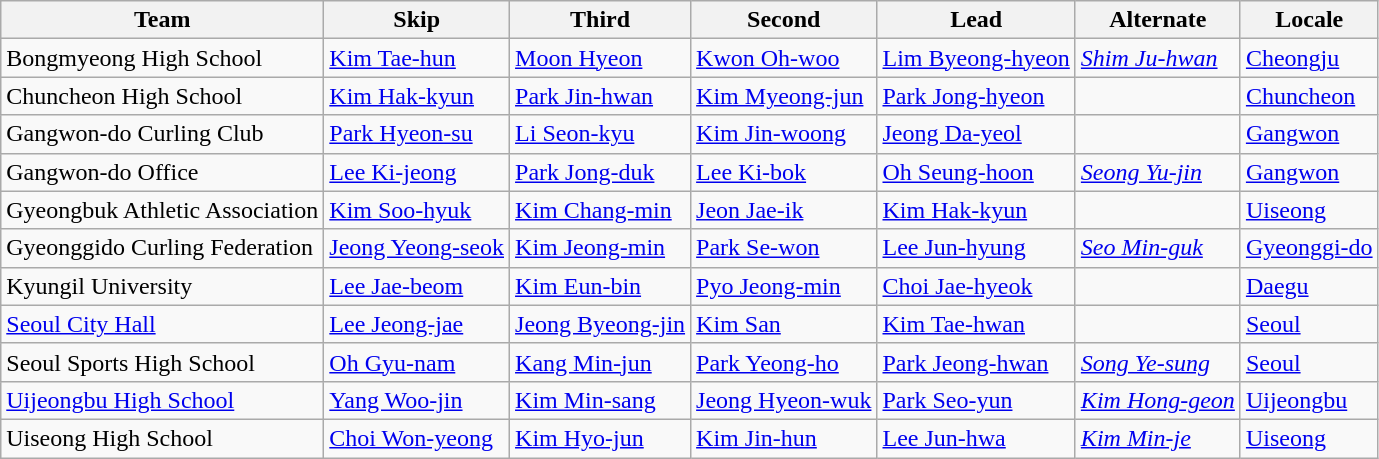<table class=wikitable>
<tr>
<th scope="col">Team</th>
<th scope="col">Skip</th>
<th scope="col">Third</th>
<th scope="col">Second</th>
<th scope="col">Lead</th>
<th scope="col">Alternate</th>
<th scope="col">Locale</th>
</tr>
<tr>
<td>Bongmyeong High School</td>
<td><a href='#'>Kim Tae-hun</a></td>
<td><a href='#'>Moon Hyeon</a></td>
<td><a href='#'>Kwon Oh-woo</a></td>
<td><a href='#'>Lim Byeong-hyeon</a></td>
<td><em><a href='#'>Shim Ju-hwan</a></em></td>
<td> <a href='#'>Cheongju</a></td>
</tr>
<tr>
<td>Chuncheon High School</td>
<td><a href='#'>Kim Hak-kyun</a></td>
<td><a href='#'>Park Jin-hwan</a></td>
<td><a href='#'>Kim Myeong-jun</a></td>
<td><a href='#'>Park Jong-hyeon</a></td>
<td></td>
<td> <a href='#'>Chuncheon</a></td>
</tr>
<tr>
<td>Gangwon-do Curling Club</td>
<td><a href='#'>Park Hyeon-su</a></td>
<td><a href='#'>Li Seon-kyu</a></td>
<td><a href='#'>Kim Jin-woong</a></td>
<td><a href='#'>Jeong Da-yeol</a></td>
<td></td>
<td> <a href='#'>Gangwon</a></td>
</tr>
<tr>
<td>Gangwon-do Office</td>
<td><a href='#'>Lee Ki-jeong</a></td>
<td><a href='#'>Park Jong-duk</a></td>
<td><a href='#'>Lee Ki-bok</a></td>
<td><a href='#'>Oh Seung-hoon</a></td>
<td><em><a href='#'>Seong Yu-jin</a></em></td>
<td> <a href='#'>Gangwon</a></td>
</tr>
<tr>
<td>Gyeongbuk Athletic Association</td>
<td><a href='#'>Kim Soo-hyuk</a></td>
<td><a href='#'>Kim Chang-min</a></td>
<td><a href='#'>Jeon Jae-ik</a></td>
<td><a href='#'>Kim Hak-kyun</a></td>
<td></td>
<td> <a href='#'>Uiseong</a></td>
</tr>
<tr>
<td>Gyeonggido Curling Federation</td>
<td><a href='#'>Jeong Yeong-seok</a></td>
<td><a href='#'>Kim Jeong-min</a></td>
<td><a href='#'>Park Se-won</a></td>
<td><a href='#'>Lee Jun-hyung</a></td>
<td><em><a href='#'>Seo Min-guk</a></em></td>
<td> <a href='#'>Gyeonggi-do</a></td>
</tr>
<tr>
<td>Kyungil University</td>
<td><a href='#'>Lee Jae-beom</a></td>
<td><a href='#'>Kim Eun-bin</a></td>
<td><a href='#'>Pyo Jeong-min</a></td>
<td><a href='#'>Choi Jae-hyeok</a></td>
<td></td>
<td> <a href='#'>Daegu</a></td>
</tr>
<tr>
<td><a href='#'>Seoul City Hall</a></td>
<td><a href='#'>Lee Jeong-jae</a></td>
<td><a href='#'>Jeong Byeong-jin</a></td>
<td><a href='#'>Kim San</a></td>
<td><a href='#'>Kim Tae-hwan</a></td>
<td></td>
<td> <a href='#'>Seoul</a></td>
</tr>
<tr>
<td>Seoul Sports High School</td>
<td><a href='#'>Oh Gyu-nam</a></td>
<td><a href='#'>Kang Min-jun</a></td>
<td><a href='#'>Park Yeong-ho</a></td>
<td><a href='#'>Park Jeong-hwan</a></td>
<td><em><a href='#'>Song Ye-sung</a></em></td>
<td> <a href='#'>Seoul</a></td>
</tr>
<tr>
<td><a href='#'>Uijeongbu High School</a></td>
<td><a href='#'>Yang Woo-jin</a></td>
<td><a href='#'>Kim Min-sang</a></td>
<td><a href='#'>Jeong Hyeon-wuk</a></td>
<td><a href='#'>Park Seo-yun</a></td>
<td><em><a href='#'>Kim Hong-geon</a></em></td>
<td> <a href='#'>Uijeongbu</a></td>
</tr>
<tr>
<td>Uiseong High School</td>
<td><a href='#'>Choi Won-yeong</a></td>
<td><a href='#'>Kim Hyo-jun</a></td>
<td><a href='#'>Kim Jin-hun</a></td>
<td><a href='#'>Lee Jun-hwa</a></td>
<td><em><a href='#'>Kim Min-je</a></em></td>
<td> <a href='#'>Uiseong</a></td>
</tr>
</table>
